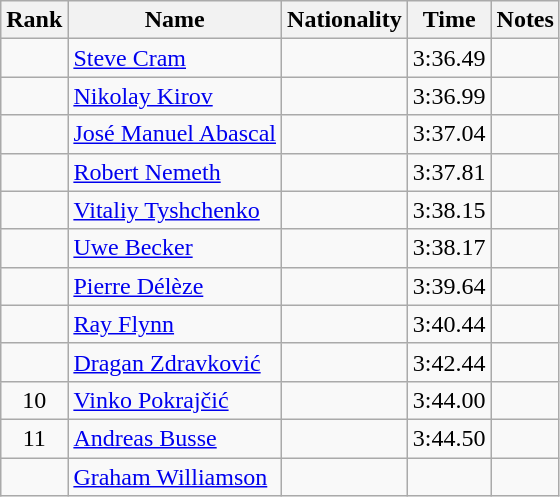<table class="wikitable sortable" style="text-align:center">
<tr>
<th>Rank</th>
<th>Name</th>
<th>Nationality</th>
<th>Time</th>
<th>Notes</th>
</tr>
<tr>
<td></td>
<td align=left><a href='#'>Steve Cram</a></td>
<td align=left></td>
<td>3:36.49</td>
<td></td>
</tr>
<tr>
<td></td>
<td align=left><a href='#'>Nikolay Kirov</a></td>
<td align=left></td>
<td>3:36.99</td>
<td></td>
</tr>
<tr>
<td></td>
<td align=left><a href='#'>José Manuel Abascal</a></td>
<td align=left></td>
<td>3:37.04</td>
<td></td>
</tr>
<tr>
<td></td>
<td align=left><a href='#'>Robert Nemeth</a></td>
<td align=left></td>
<td>3:37.81</td>
<td></td>
</tr>
<tr>
<td></td>
<td align=left><a href='#'>Vitaliy Tyshchenko</a></td>
<td align=left></td>
<td>3:38.15</td>
<td></td>
</tr>
<tr>
<td></td>
<td align=left><a href='#'>Uwe Becker</a></td>
<td align=left></td>
<td>3:38.17</td>
<td></td>
</tr>
<tr>
<td></td>
<td align=left><a href='#'>Pierre Délèze</a></td>
<td align=left></td>
<td>3:39.64</td>
<td></td>
</tr>
<tr>
<td></td>
<td align=left><a href='#'>Ray Flynn</a></td>
<td align=left></td>
<td>3:40.44</td>
<td></td>
</tr>
<tr>
<td></td>
<td align=left><a href='#'>Dragan Zdravković</a></td>
<td align=left></td>
<td>3:42.44</td>
<td></td>
</tr>
<tr>
<td>10</td>
<td align=left><a href='#'>Vinko Pokrajčić</a></td>
<td align=left></td>
<td>3:44.00</td>
<td></td>
</tr>
<tr>
<td>11</td>
<td align=left><a href='#'>Andreas Busse</a></td>
<td align=left></td>
<td>3:44.50</td>
<td></td>
</tr>
<tr>
<td></td>
<td align=left><a href='#'>Graham Williamson</a></td>
<td align=left></td>
<td></td>
<td></td>
</tr>
</table>
